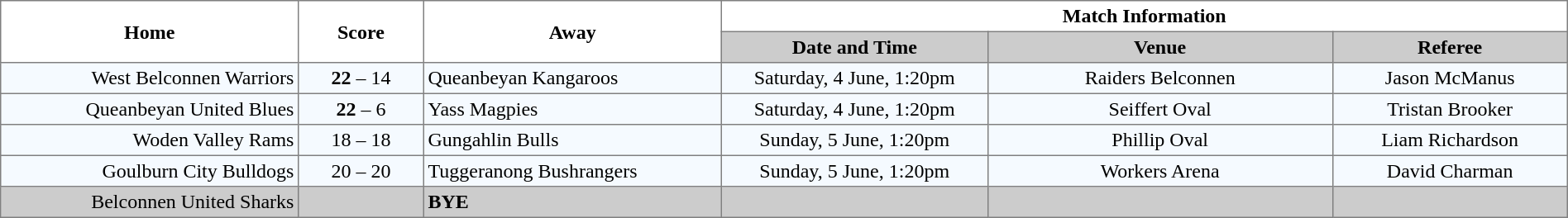<table border="1" cellpadding="3" cellspacing="0" width="100%" style="border-collapse:collapse;  text-align:center;">
<tr>
<th rowspan="2" width="19%">Home</th>
<th rowspan="2" width="8%">Score</th>
<th rowspan="2" width="19%">Away</th>
<th colspan="3">Match Information</th>
</tr>
<tr style="background:#CCCCCC">
<th width="17%">Date and Time</th>
<th width="22%">Venue</th>
<th width="50%">Referee</th>
</tr>
<tr style="text-align:center; background:#f5faff;">
<td align="right">West Belconnen Warriors </td>
<td><strong>22</strong> – 14</td>
<td align="left"> Queanbeyan Kangaroos</td>
<td>Saturday, 4 June, 1:20pm</td>
<td>Raiders Belconnen</td>
<td>Jason McManus</td>
</tr>
<tr style="text-align:center; background:#f5faff;">
<td align="right">Queanbeyan United Blues </td>
<td><strong>22</strong> – 6</td>
<td align="left"> Yass Magpies</td>
<td>Saturday, 4 June, 1:20pm</td>
<td>Seiffert Oval</td>
<td>Tristan Brooker</td>
</tr>
<tr style="text-align:center; background:#f5faff;">
<td align="right">Woden Valley Rams </td>
<td>18 – 18</td>
<td align="left"> Gungahlin Bulls</td>
<td>Sunday, 5 June, 1:20pm</td>
<td>Phillip Oval</td>
<td>Liam Richardson</td>
</tr>
<tr style="text-align:center; background:#f5faff;">
<td align="right">Goulburn City Bulldogs </td>
<td>20 – 20</td>
<td align="left"> Tuggeranong Bushrangers</td>
<td>Sunday, 5 June, 1:20pm</td>
<td>Workers Arena</td>
<td>David Charman</td>
</tr>
<tr style="text-align:center; background:#CCCCCC;">
<td align="right">Belconnen United Sharks </td>
<td></td>
<td align="left"><strong>BYE</strong></td>
<td></td>
<td></td>
<td></td>
</tr>
</table>
